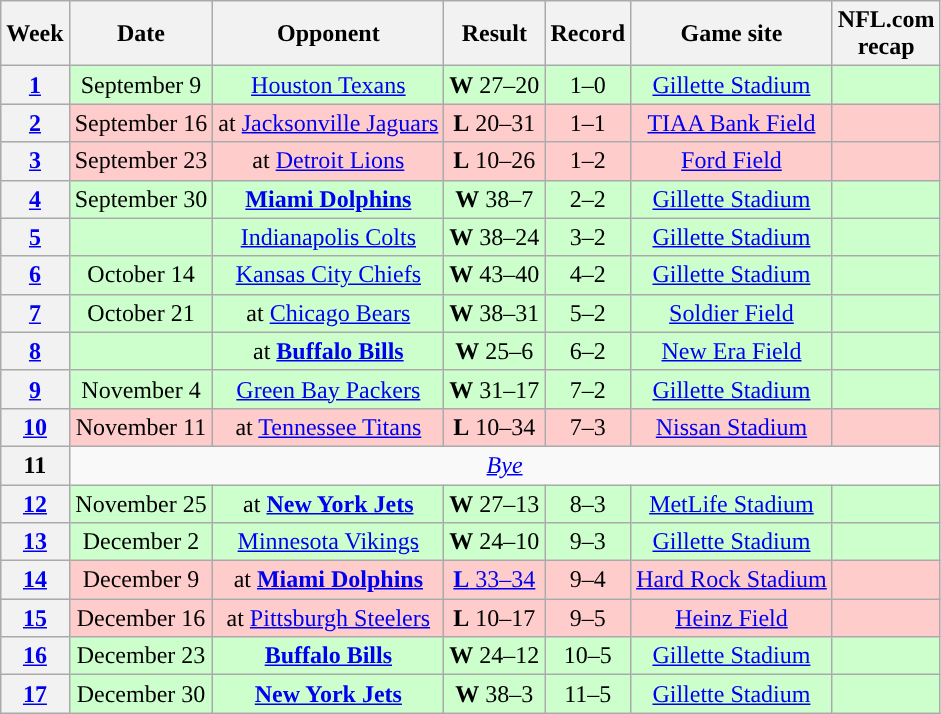<table class="wikitable" style="text-align:center">
<tr>
<th>Week</th>
<th>Date</th>
<th>Opponent</th>
<th>Result</th>
<th>Record</th>
<th>Game site</th>
<th>NFL.com<br>recap</th>
</tr>
<tr style="background:#cfc">
<th><a href='#'>1</a></th>
<td>September 9</td>
<td><a href='#'>Houston Texans</a></td>
<td><strong>W</strong> 27–20</td>
<td>1–0</td>
<td><a href='#'>Gillette Stadium</a></td>
<td></td>
</tr>
<tr style="background:#fcc">
<th><a href='#'>2</a></th>
<td>September 16</td>
<td>at <a href='#'>Jacksonville Jaguars</a></td>
<td><strong>L</strong> 20–31</td>
<td>1–1</td>
<td><a href='#'>TIAA Bank Field</a></td>
<td></td>
</tr>
<tr style="background:#fcc">
<th><a href='#'>3</a></th>
<td>September 23</td>
<td>at <a href='#'>Detroit Lions</a></td>
<td><strong>L</strong> 10–26</td>
<td>1–2</td>
<td><a href='#'>Ford Field</a></td>
<td></td>
</tr>
<tr style="background:#cfc">
<th><a href='#'>4</a></th>
<td>September 30</td>
<td><strong><a href='#'>Miami Dolphins</a></strong></td>
<td><strong>W</strong> 38–7</td>
<td>2–2</td>
<td><a href='#'>Gillette Stadium</a></td>
<td></td>
</tr>
<tr style="background:#cfc">
<th><a href='#'>5</a></th>
<td></td>
<td><a href='#'>Indianapolis Colts</a></td>
<td><strong>W</strong> 38–24</td>
<td>3–2</td>
<td><a href='#'>Gillette Stadium</a></td>
<td></td>
</tr>
<tr style="background:#cfc">
<th><a href='#'>6</a></th>
<td>October 14</td>
<td><a href='#'>Kansas City Chiefs</a></td>
<td><strong>W</strong> 43–40</td>
<td>4–2</td>
<td><a href='#'>Gillette Stadium</a></td>
<td></td>
</tr>
<tr style="background:#cfc">
<th><a href='#'>7</a></th>
<td>October 21</td>
<td>at <a href='#'>Chicago Bears</a></td>
<td><strong>W</strong> 38–31</td>
<td>5–2</td>
<td><a href='#'>Soldier Field</a></td>
<td></td>
</tr>
<tr style="background:#cfc">
<th><a href='#'>8</a></th>
<td></td>
<td>at <strong><a href='#'>Buffalo Bills</a></strong></td>
<td><strong>W</strong> 25–6</td>
<td>6–2</td>
<td><a href='#'>New Era Field</a></td>
<td></td>
</tr>
<tr style="background:#cfc">
<th><a href='#'>9</a></th>
<td>November 4</td>
<td><a href='#'>Green Bay Packers</a></td>
<td><strong>W</strong> 31–17</td>
<td>7–2</td>
<td><a href='#'>Gillette Stadium</a></td>
<td></td>
</tr>
<tr style="background:#fcc">
<th><a href='#'>10</a></th>
<td>November 11</td>
<td>at <a href='#'>Tennessee Titans</a></td>
<td><strong>L</strong> 10–34</td>
<td>7–3</td>
<td><a href='#'>Nissan Stadium</a></td>
<td></td>
</tr>
<tr>
<th>11</th>
<td colspan=6><em><a href='#'>Bye</a></em></td>
</tr>
<tr style="background:#cfc">
<th><a href='#'>12</a></th>
<td>November 25</td>
<td>at <strong><a href='#'>New York Jets</a></strong></td>
<td><strong>W</strong> 27–13</td>
<td>8–3</td>
<td><a href='#'>MetLife Stadium</a></td>
<td></td>
</tr>
<tr style="background:#cfc">
<th><a href='#'>13</a></th>
<td>December 2</td>
<td><a href='#'>Minnesota Vikings</a></td>
<td><strong>W</strong> 24–10</td>
<td>9–3</td>
<td><a href='#'>Gillette Stadium</a></td>
<td></td>
</tr>
<tr style="background:#fcc">
<th><a href='#'>14</a></th>
<td>December 9</td>
<td>at <strong><a href='#'>Miami Dolphins</a></strong></td>
<td><a href='#'><strong>L</strong> 33–34</a></td>
<td>9–4</td>
<td><a href='#'>Hard Rock Stadium</a></td>
<td></td>
</tr>
<tr style="background:#fcc">
<th><a href='#'>15</a></th>
<td>December 16</td>
<td>at <a href='#'>Pittsburgh Steelers</a></td>
<td><strong>L</strong> 10–17</td>
<td>9–5</td>
<td><a href='#'>Heinz Field</a></td>
<td></td>
</tr>
<tr style="background:#cfc">
<th><a href='#'>16</a></th>
<td>December 23</td>
<td><strong><a href='#'>Buffalo Bills</a></strong></td>
<td><strong>W</strong> 24–12</td>
<td>10–5</td>
<td><a href='#'>Gillette Stadium</a></td>
<td></td>
</tr>
<tr style="background:#cfc">
<th><a href='#'>17</a></th>
<td>December 30</td>
<td><strong><a href='#'>New York Jets</a></strong></td>
<td><strong>W</strong> 38–3</td>
<td>11–5</td>
<td><a href='#'>Gillette Stadium</a></td>
<td></td>
</tr>
</table>
